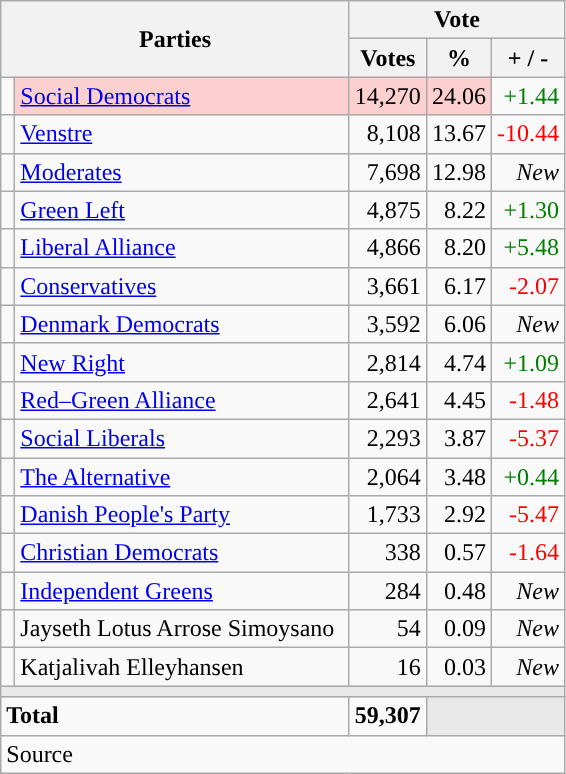<table class="wikitable" style="text-align:right;">
<tr>
<th style="text-align:centre;" rowspan="2" colspan="2" width="225">Parties</th>
<th colspan="3">Vote</th>
</tr>
<tr>
<th width="15">Votes</th>
<th width="15">%</th>
<th width="15">+ / -</th>
</tr>
<tr>
<td width="2" style="color:inherit;background:"></td>
<td bgcolor=#fbd0ce  align="left"><a href='#'>Social Democrats</a></td>
<td bgcolor=#fbd0ce>14,270</td>
<td bgcolor=#fbd0ce>24.06</td>
<td style=color:green;>+1.44</td>
</tr>
<tr>
<td width="2" style="color:inherit;background:"></td>
<td align="left"><a href='#'>Venstre</a></td>
<td>8,108</td>
<td>13.67</td>
<td style=color:red;>-10.44</td>
</tr>
<tr>
<td width="2" style="color:inherit;background:"></td>
<td align="left"><a href='#'>Moderates</a></td>
<td>7,698</td>
<td>12.98</td>
<td><em>New</em></td>
</tr>
<tr>
<td width="2" style="color:inherit;background:"></td>
<td align="left"><a href='#'>Green Left</a></td>
<td>4,875</td>
<td>8.22</td>
<td style=color:green;>+1.30</td>
</tr>
<tr>
<td width="2" style="color:inherit;background:"></td>
<td align="left"><a href='#'>Liberal Alliance</a></td>
<td>4,866</td>
<td>8.20</td>
<td style=color:green;>+5.48</td>
</tr>
<tr>
<td width="2" style="color:inherit;background:"></td>
<td align="left"><a href='#'>Conservatives</a></td>
<td>3,661</td>
<td>6.17</td>
<td style=color:red;>-2.07</td>
</tr>
<tr>
<td width="2" style="color:inherit;background:"></td>
<td align="left"><a href='#'>Denmark Democrats</a></td>
<td>3,592</td>
<td>6.06</td>
<td><em>New</em></td>
</tr>
<tr>
<td width="2" style="color:inherit;background:"></td>
<td align="left"><a href='#'>New Right</a></td>
<td>2,814</td>
<td>4.74</td>
<td style=color:green;>+1.09</td>
</tr>
<tr>
<td width="2" style="color:inherit;background:"></td>
<td align="left"><a href='#'>Red–Green Alliance</a></td>
<td>2,641</td>
<td>4.45</td>
<td style=color:red;>-1.48</td>
</tr>
<tr>
<td width="2" style="color:inherit;background:"></td>
<td align="left"><a href='#'>Social Liberals</a></td>
<td>2,293</td>
<td>3.87</td>
<td style=color:red;>-5.37</td>
</tr>
<tr>
<td width="2" style="color:inherit;background:"></td>
<td align="left"><a href='#'>The Alternative</a></td>
<td>2,064</td>
<td>3.48</td>
<td style=color:green;>+0.44</td>
</tr>
<tr>
<td width="2" style="color:inherit;background:"></td>
<td align="left"><a href='#'>Danish People's Party</a></td>
<td>1,733</td>
<td>2.92</td>
<td style=color:red;>-5.47</td>
</tr>
<tr>
<td width="2" style="color:inherit;background:"></td>
<td align="left"><a href='#'>Christian Democrats</a></td>
<td>338</td>
<td>0.57</td>
<td style=color:red;>-1.64</td>
</tr>
<tr>
<td width="2" style="color:inherit;background:"></td>
<td align="left"><a href='#'>Independent Greens</a></td>
<td>284</td>
<td>0.48</td>
<td><em>New</em></td>
</tr>
<tr>
<td width="2" style="color:inherit;background:"></td>
<td align="left">Jayseth Lotus Arrose Simoysano</td>
<td>54</td>
<td>0.09</td>
<td><em>New</em></td>
</tr>
<tr>
<td width="2" style="color:inherit;background:"></td>
<td align="left">Katjalivah Elleyhansen</td>
<td>16</td>
<td>0.03</td>
<td><em>New</em></td>
</tr>
<tr>
<td colspan="7" bgcolor="#E9E9E9"></td>
</tr>
<tr>
<td align="left" colspan="2"><strong>Total</strong></td>
<td><strong>59,307</strong></td>
<td bgcolor="#E9E9E9" colspan="2"></td>
</tr>
<tr>
<td align="left" colspan="6">Source</td>
</tr>
</table>
